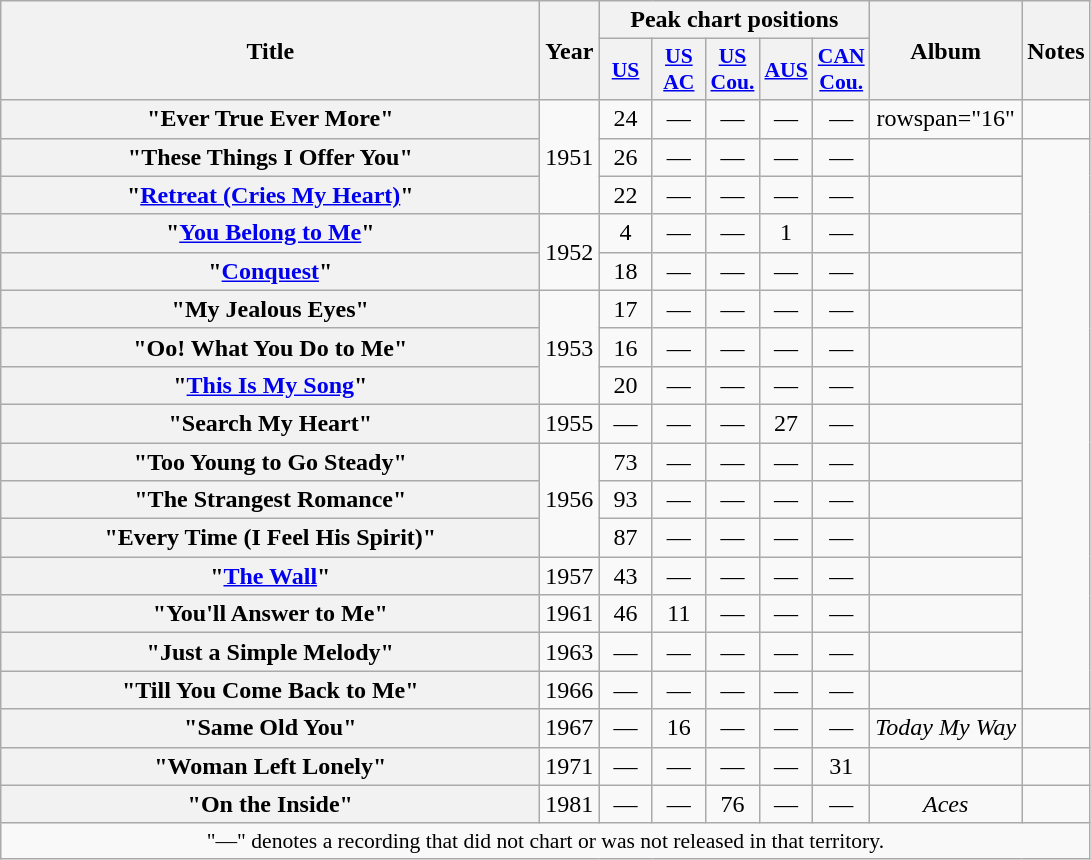<table class="wikitable plainrowheaders" style="text-align:center;" border="1">
<tr>
<th scope="col" rowspan="2" style="width:22em;">Title</th>
<th scope="col" rowspan="2">Year</th>
<th scope="col" colspan="5">Peak chart positions</th>
<th scope="col" rowspan="2">Album</th>
<th scope="col" rowspan="2">Notes</th>
</tr>
<tr>
<th scope="col" style="width:2em;font-size:90%;"><a href='#'>US</a><br></th>
<th scope="col" style="width:2em;font-size:90%;"><a href='#'>US<br>AC</a><br></th>
<th scope="col" style="width:2em;font-size:90%;"><a href='#'>US<br>Cou.</a><br></th>
<th scope="col" style="width:2em;font-size:90%;"><a href='#'>AUS</a><br></th>
<th scope="col" style="width:2em;font-size:90%;"><a href='#'>CAN<br>Cou.</a><br></th>
</tr>
<tr>
<th scope="row">"Ever True Ever More"</th>
<td rowspan="3">1951</td>
<td>24</td>
<td>—</td>
<td>—</td>
<td>—</td>
<td>—</td>
<td>rowspan="16" </td>
<td></td>
</tr>
<tr>
<th scope="row">"These Things I Offer You"</th>
<td>26</td>
<td>—</td>
<td>—</td>
<td>—</td>
<td>—</td>
<td></td>
</tr>
<tr>
<th scope="row">"<a href='#'>Retreat (Cries My Heart)</a>"</th>
<td>22</td>
<td>—</td>
<td>—</td>
<td>—</td>
<td>—</td>
<td></td>
</tr>
<tr>
<th scope="row">"<a href='#'>You Belong to Me</a>"</th>
<td rowspan="2">1952</td>
<td>4</td>
<td>—</td>
<td>—</td>
<td>1</td>
<td>—</td>
<td></td>
</tr>
<tr>
<th scope="row">"<a href='#'>Conquest</a>"</th>
<td>18</td>
<td>—</td>
<td>—</td>
<td>—</td>
<td>—</td>
<td></td>
</tr>
<tr>
<th scope="row">"My Jealous Eyes"</th>
<td rowspan="3">1953</td>
<td>17</td>
<td>—</td>
<td>—</td>
<td>—</td>
<td>—</td>
<td></td>
</tr>
<tr>
<th scope="row">"Oo! What You Do to Me"</th>
<td>16</td>
<td>—</td>
<td>—</td>
<td>—</td>
<td>—</td>
<td></td>
</tr>
<tr>
<th scope="row">"<a href='#'>This Is My Song</a>"</th>
<td>20</td>
<td>—</td>
<td>—</td>
<td>—</td>
<td>—</td>
<td></td>
</tr>
<tr>
<th scope="row">"Search My Heart"</th>
<td>1955</td>
<td>—</td>
<td>—</td>
<td>—</td>
<td>27</td>
<td>—</td>
<td></td>
</tr>
<tr>
<th scope="row">"Too Young to Go Steady"</th>
<td rowspan="3">1956</td>
<td>73</td>
<td>—</td>
<td>—</td>
<td>—</td>
<td>—</td>
<td></td>
</tr>
<tr>
<th scope="row">"The Strangest Romance"</th>
<td>93</td>
<td>—</td>
<td>—</td>
<td>—</td>
<td>—</td>
<td></td>
</tr>
<tr>
<th scope="row">"Every Time (I Feel His Spirit)"</th>
<td>87</td>
<td>—</td>
<td>—</td>
<td>—</td>
<td>—</td>
<td></td>
</tr>
<tr>
<th scope="row">"<a href='#'>The Wall</a>"</th>
<td>1957</td>
<td>43</td>
<td>—</td>
<td>—</td>
<td>—</td>
<td>—</td>
<td></td>
</tr>
<tr>
<th scope="row">"You'll Answer to Me"</th>
<td>1961</td>
<td>46</td>
<td>11</td>
<td>—</td>
<td>—</td>
<td>—</td>
<td></td>
</tr>
<tr>
<th scope="row">"Just a Simple Melody"</th>
<td>1963</td>
<td>—</td>
<td>—</td>
<td>—</td>
<td>—</td>
<td>—</td>
<td></td>
</tr>
<tr>
<th scope="row">"Till You Come Back to Me"</th>
<td>1966</td>
<td>—</td>
<td>—</td>
<td>—</td>
<td>—</td>
<td>—</td>
<td></td>
</tr>
<tr>
<th scope="row">"Same Old You"</th>
<td>1967</td>
<td>—</td>
<td>16</td>
<td>—</td>
<td>—</td>
<td>—</td>
<td><em>Today My Way</em></td>
<td></td>
</tr>
<tr>
<th scope="row">"Woman Left Lonely"</th>
<td>1971</td>
<td>—</td>
<td>—</td>
<td>—</td>
<td>—</td>
<td>31</td>
<td></td>
<td></td>
</tr>
<tr>
<th scope="row">"On the Inside"</th>
<td>1981</td>
<td>—</td>
<td>—</td>
<td>76</td>
<td>—</td>
<td>—</td>
<td><em>Aces</em></td>
<td></td>
</tr>
<tr>
<td colspan="9" style="font-size:90%">"—" denotes a recording that did not chart or was not released in that territory.</td>
</tr>
</table>
